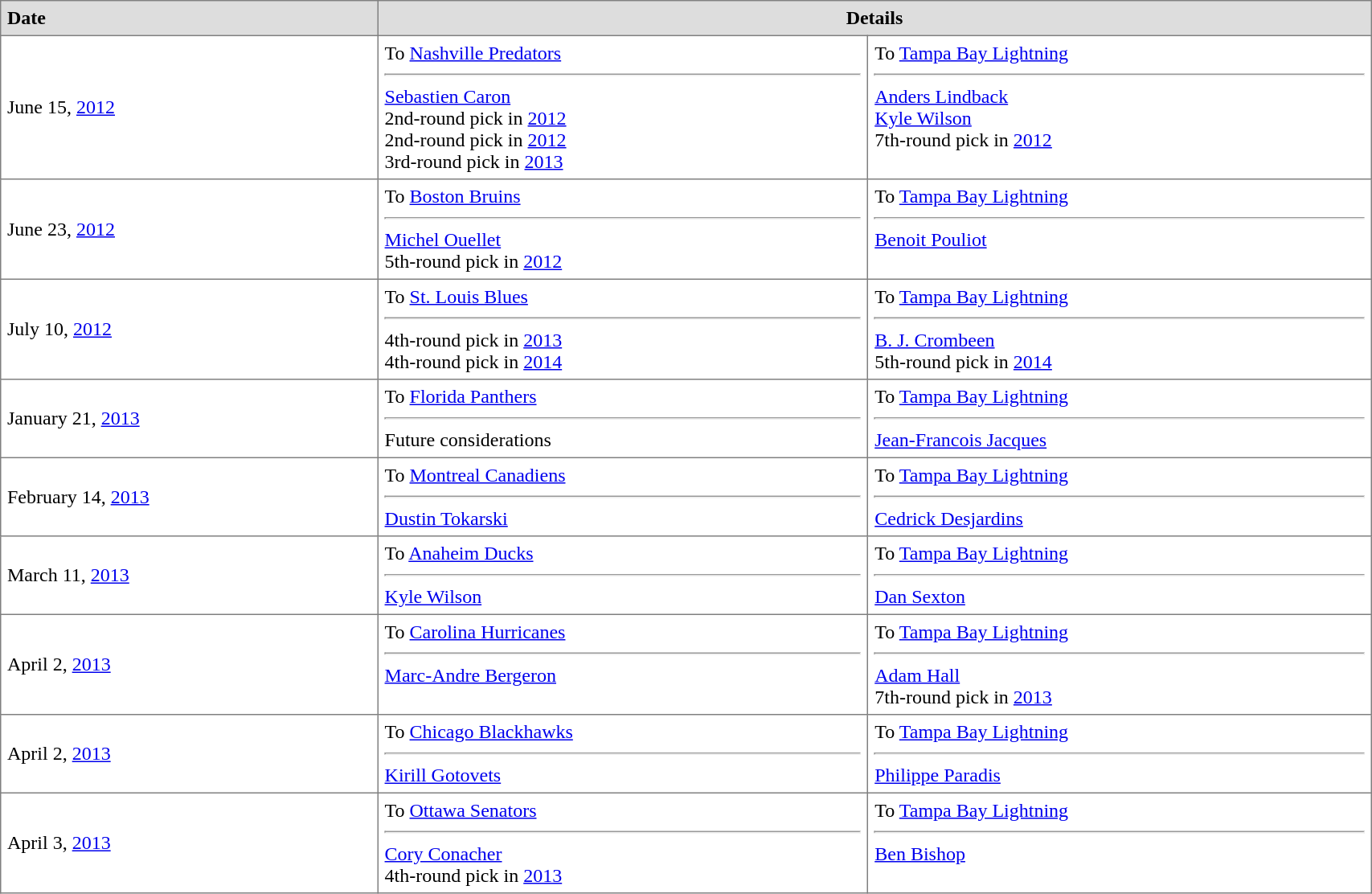<table border="1"  cellpadding="5" style="border-collapse:collapse; width:90%;">
<tr style="background:#ddd;">
<th style="text-align:left;">Date</th>
<th colspan="2">Details</th>
</tr>
<tr>
<td>June 15, <a href='#'>2012</a></td>
<td valign="top">To <a href='#'>Nashville Predators</a> <hr><a href='#'>Sebastien Caron</a><br>2nd-round pick in <a href='#'>2012</a><br>2nd-round pick in <a href='#'>2012</a><br>3rd-round pick in <a href='#'>2013</a></td>
<td valign="top">To <a href='#'>Tampa Bay Lightning</a> <hr><a href='#'>Anders Lindback</a><br><a href='#'>Kyle Wilson</a><br>7th-round pick in <a href='#'>2012</a></td>
</tr>
<tr>
<td>June 23, <a href='#'>2012</a></td>
<td valign="top">To <a href='#'>Boston Bruins</a> <hr><a href='#'>Michel Ouellet</a><br>5th-round pick in <a href='#'>2012</a></td>
<td valign="top">To <a href='#'>Tampa Bay Lightning</a> <hr><a href='#'>Benoit Pouliot</a></td>
</tr>
<tr>
<td>July 10, <a href='#'>2012</a></td>
<td valign="top">To <a href='#'>St. Louis Blues</a> <hr>4th-round pick in <a href='#'>2013</a><br>4th-round pick in <a href='#'>2014</a></td>
<td valign="top">To <a href='#'>Tampa Bay Lightning</a> <hr><a href='#'>B. J. Crombeen</a><br>5th-round pick in <a href='#'>2014</a></td>
</tr>
<tr>
<td>January 21, <a href='#'>2013</a></td>
<td valign="top">To <a href='#'>Florida Panthers</a> <hr>Future considerations</td>
<td valign="top">To <a href='#'>Tampa Bay Lightning</a> <hr><a href='#'>Jean-Francois Jacques</a></td>
</tr>
<tr>
<td>February 14, <a href='#'>2013</a></td>
<td valign="top">To <a href='#'>Montreal Canadiens</a> <hr><a href='#'>Dustin Tokarski</a></td>
<td valign="top">To <a href='#'>Tampa Bay Lightning</a> <hr><a href='#'>Cedrick Desjardins</a></td>
</tr>
<tr>
<td>March 11, <a href='#'>2013</a></td>
<td valign="top">To <a href='#'>Anaheim Ducks</a> <hr><a href='#'>Kyle Wilson</a></td>
<td valign="top">To <a href='#'>Tampa Bay Lightning</a> <hr><a href='#'>Dan Sexton</a></td>
</tr>
<tr>
<td>April 2, <a href='#'>2013</a></td>
<td valign="top">To <a href='#'>Carolina Hurricanes</a> <hr><a href='#'>Marc-Andre Bergeron</a></td>
<td valign="top">To <a href='#'>Tampa Bay Lightning</a> <hr><a href='#'>Adam Hall</a><br>7th-round pick in <a href='#'>2013</a></td>
</tr>
<tr>
<td>April 2, <a href='#'>2013</a></td>
<td valign="top">To <a href='#'>Chicago Blackhawks</a> <hr><a href='#'>Kirill Gotovets</a></td>
<td valign="top">To <a href='#'>Tampa Bay Lightning</a> <hr><a href='#'>Philippe Paradis</a></td>
</tr>
<tr>
<td>April 3, <a href='#'>2013</a></td>
<td valign="top">To <a href='#'>Ottawa Senators</a> <hr><a href='#'>Cory Conacher</a><br>4th-round pick in <a href='#'>2013</a></td>
<td valign="top">To <a href='#'>Tampa Bay Lightning</a> <hr><a href='#'>Ben Bishop</a></td>
</tr>
</table>
